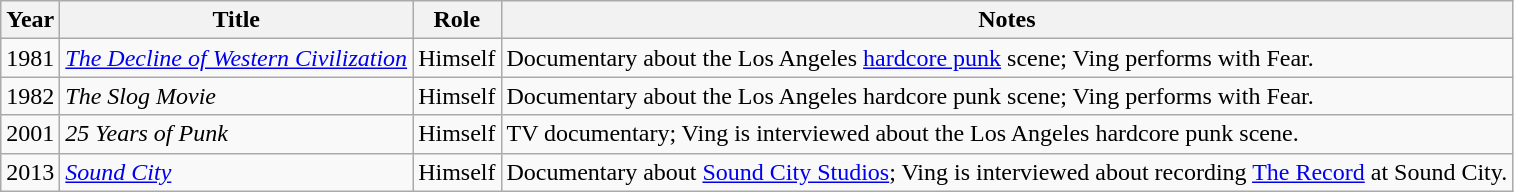<table class="wikitable sortable">
<tr>
<th>Year</th>
<th>Title</th>
<th>Role</th>
<th class="unsortable">Notes</th>
</tr>
<tr>
<td>1981</td>
<td><em><a href='#'>The Decline of Western Civilization</a></em></td>
<td>Himself</td>
<td>Documentary about the Los Angeles <a href='#'>hardcore punk</a> scene; Ving performs with Fear.</td>
</tr>
<tr>
<td>1982</td>
<td><em>The Slog Movie</em></td>
<td>Himself</td>
<td>Documentary about the Los Angeles hardcore punk scene; Ving performs with Fear.</td>
</tr>
<tr>
<td>2001</td>
<td><em>25 Years of Punk</em></td>
<td>Himself</td>
<td>TV documentary; Ving is interviewed about the Los Angeles hardcore punk scene.</td>
</tr>
<tr>
<td>2013</td>
<td><em><a href='#'>Sound City</a></em></td>
<td>Himself</td>
<td>Documentary about <a href='#'>Sound City Studios</a>; Ving is interviewed about recording <a href='#'>The Record</a> at Sound City.</td>
</tr>
</table>
